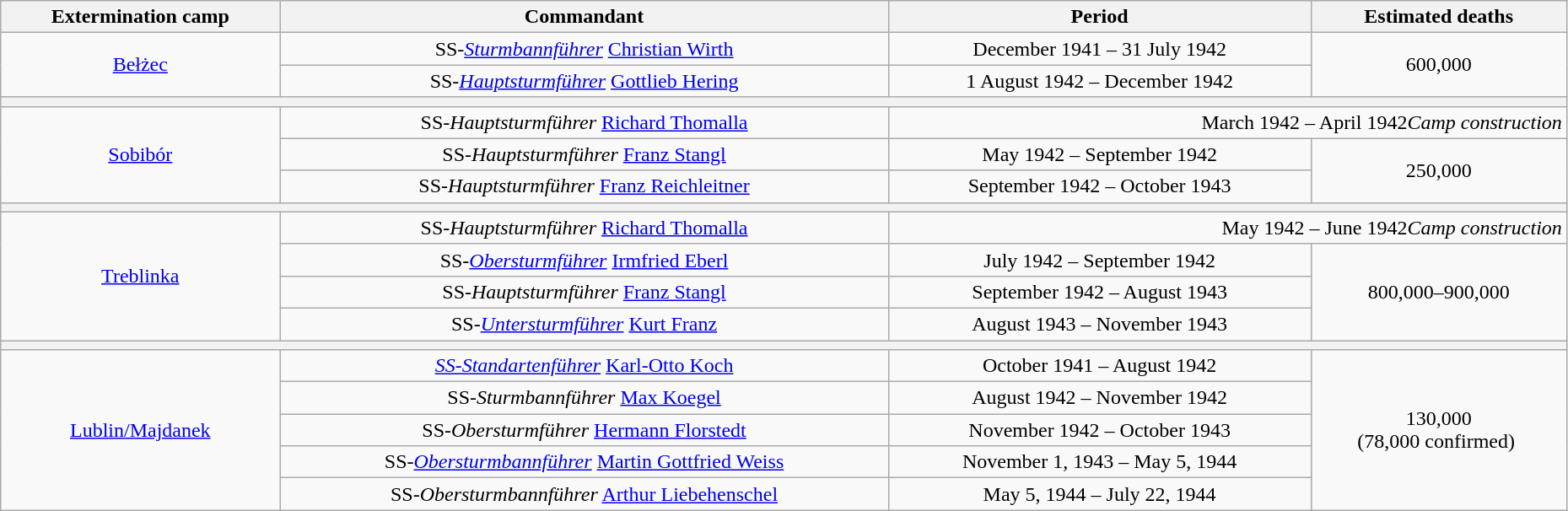<table class="wikitable" style="text-align: center; width: 98%; height: 200px;">
<tr>
<th>Extermination camp</th>
<th>Commandant</th>
<th>Period</th>
<th>Estimated deaths</th>
</tr>
<tr>
<td rowspan="2" style="text-align:center;"><a href='#'>Bełżec</a></td>
<td>SS-<em><a href='#'>Sturmbannführer</a></em> <a href='#'>Christian Wirth</a></td>
<td>December 1941 – 31 July 1942</td>
<td rowspan="2" style="text-align:center;">600,000</td>
</tr>
<tr>
<td>SS-<em><a href='#'>Hauptsturmführer</a></em> <a href='#'>Gottlieb Hering</a></td>
<td>1 August 1942 – December 1942</td>
</tr>
<tr>
<th colspan=4></th>
</tr>
<tr>
<td rowspan="3" style="text-align:center;"><a href='#'>Sobibór</a></td>
<td>SS-<em>Hauptsturmführer</em> <a href='#'>Richard Thomalla</a></td>
<td colspan="2" style="text-align:right;">March 1942 – April 1942<em>Camp construction</em></td>
</tr>
<tr>
<td>SS-<em>Hauptsturmführer</em> <a href='#'>Franz Stangl</a></td>
<td>May 1942 – September 1942</td>
<td rowspan="2" style="text-align:center;">250,000 </td>
</tr>
<tr>
<td>SS-<em>Hauptsturmführer</em> <a href='#'>Franz Reichleitner</a></td>
<td>September 1942 – October 1943</td>
</tr>
<tr>
<th colspan=4></th>
</tr>
<tr>
<td rowspan="4" style="text-align:center;"><a href='#'>Treblinka</a></td>
<td>SS-<em>Hauptsturmführer</em> <a href='#'>Richard Thomalla</a></td>
<td colspan="2" style="text-align:right;">May 1942 – June 1942<em>Camp construction</em></td>
</tr>
<tr>
<td>SS-<em><a href='#'>Obersturmführer</a></em> <a href='#'>Irmfried Eberl</a></td>
<td>July 1942 – September 1942</td>
<td rowspan="3" style="text-align:center;">800,000–900,000 </td>
</tr>
<tr>
<td>SS-<em>Hauptsturmführer</em> <a href='#'>Franz Stangl</a></td>
<td>September 1942 – August 1943</td>
</tr>
<tr>
<td>SS-<em><a href='#'>Untersturmführer</a></em> <a href='#'>Kurt Franz</a></td>
<td>August 1943 – November 1943</td>
</tr>
<tr>
<th colspan=4></th>
</tr>
<tr>
<td rowspan="5" style="text-align:center;"><a href='#'>Lublin/Majdanek</a></td>
<td><em><a href='#'>SS-Standartenführer</a></em> <a href='#'>Karl-Otto Koch</a></td>
<td>October 1941 – August 1942</td>
<td rowspan="5" style="text-align:center;">130,000 <br>(78,000 confirmed) </td>
</tr>
<tr>
<td>SS-<em>Sturmbannführer</em> <a href='#'>Max Koegel</a></td>
<td>August 1942 – November 1942</td>
</tr>
<tr>
<td>SS-<em>Obersturmführer</em> <a href='#'>Hermann Florstedt</a></td>
<td>November 1942 – October 1943</td>
</tr>
<tr>
<td>SS-<em><a href='#'>Obersturmbannführer</a></em> <a href='#'>Martin Gottfried Weiss</a></td>
<td>November 1, 1943 – May 5, 1944</td>
</tr>
<tr>
<td>SS-<em>Obersturmbannführer</em> <a href='#'>Arthur Liebehenschel</a></td>
<td>May 5, 1944 – July 22, 1944</td>
</tr>
</table>
